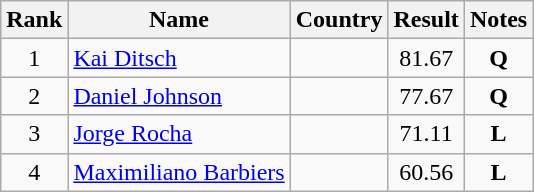<table class="wikitable sortable" style="text-align:center;">
<tr>
<th>Rank</th>
<th>Name</th>
<th>Country</th>
<th>Result</th>
<th>Notes</th>
</tr>
<tr>
<td>1</td>
<td align=left><a href='#'>Kai Ditsch</a></td>
<td align=left></td>
<td>81.67</td>
<td><strong>Q</strong></td>
</tr>
<tr>
<td>2</td>
<td align=left><a href='#'>Daniel Johnson</a></td>
<td align=left></td>
<td>77.67</td>
<td><strong>Q</strong></td>
</tr>
<tr>
<td>3</td>
<td align=left><a href='#'>Jorge Rocha</a></td>
<td align=left></td>
<td>71.11</td>
<td><strong>L</strong></td>
</tr>
<tr>
<td>4</td>
<td align=left><a href='#'>Maximiliano Barbiers</a></td>
<td align=left></td>
<td>60.56</td>
<td><strong>L</strong></td>
</tr>
</table>
